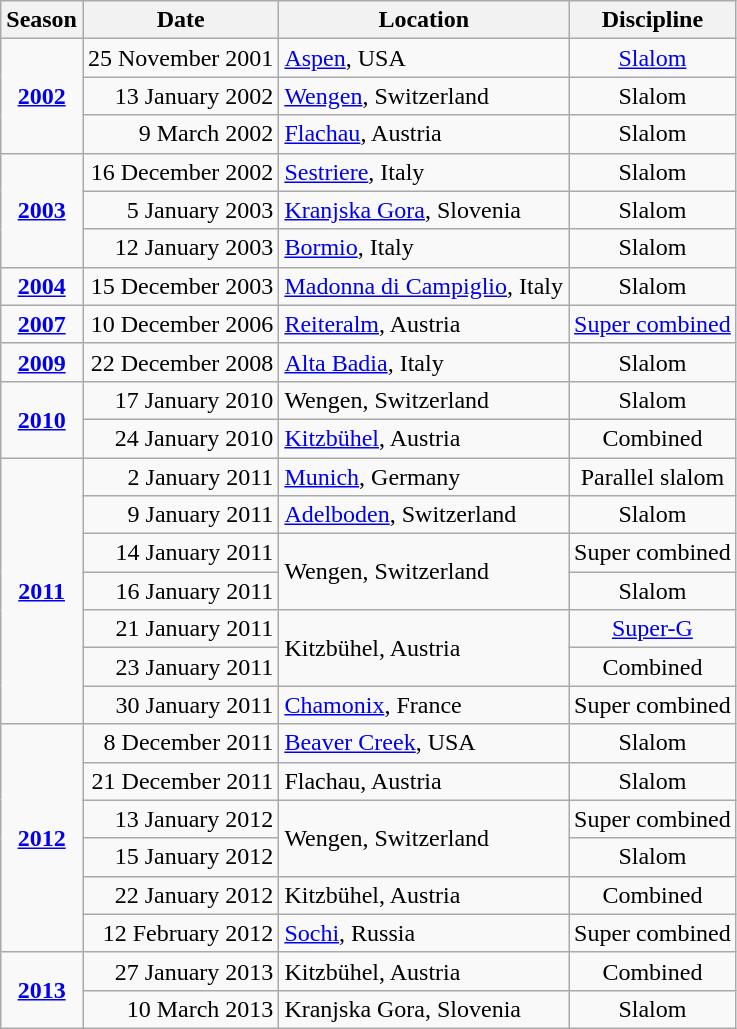<table class="wikitable">
<tr>
<th>Season</th>
<th>Date</th>
<th>Location</th>
<th>Discipline</th>
</tr>
<tr>
<td rowspan=3 align=center><strong><a href='#'>2002</a></strong></td>
<td align=right>25 November 2001</td>
<td><a href='#'>Aspen</a>, USA</td>
<td align=center><a href='#'>Slalom</a></td>
</tr>
<tr>
<td align=right>13 January 2002</td>
<td><a href='#'>Wengen</a>, Switzerland</td>
<td align=center>Slalom</td>
</tr>
<tr>
<td align=right>9 March 2002</td>
<td><a href='#'>Flachau</a>, Austria</td>
<td align=center>Slalom</td>
</tr>
<tr>
<td rowspan=3 align=center><strong><a href='#'>2003</a></strong></td>
<td align=right>16 December 2002</td>
<td><a href='#'>Sestriere</a>, Italy</td>
<td align=center>Slalom</td>
</tr>
<tr>
<td align=right>5 January 2003</td>
<td><a href='#'>Kranjska Gora</a>, Slovenia</td>
<td align=center>Slalom</td>
</tr>
<tr>
<td align=right>12 January 2003</td>
<td><a href='#'>Bormio</a>, Italy</td>
<td align=center>Slalom</td>
</tr>
<tr>
<td rowspan=1 align=center><strong><a href='#'>2004</a></strong></td>
<td align=right>15 December 2003</td>
<td><a href='#'>Madonna di Campiglio</a>, Italy</td>
<td align=center>Slalom</td>
</tr>
<tr>
<td rowspan=1 align=center><strong><a href='#'>2007</a></strong></td>
<td align=right>10 December 2006</td>
<td><a href='#'>Reiteralm</a>, Austria</td>
<td align=center><a href='#'>Super combined</a></td>
</tr>
<tr>
<td rowspan=1 align=center><strong><a href='#'>2009</a></strong></td>
<td align=right>22 December 2008</td>
<td><a href='#'>Alta Badia</a>, Italy</td>
<td align=center>Slalom</td>
</tr>
<tr>
<td rowspan=2 align=center><strong><a href='#'>2010</a></strong></td>
<td align=right>17 January 2010</td>
<td>Wengen, Switzerland</td>
<td align=center>Slalom</td>
</tr>
<tr>
<td align=right>24 January 2010</td>
<td><a href='#'>Kitzbühel</a>, Austria</td>
<td align=center>Combined</td>
</tr>
<tr>
<td rowspan=7 align=center><strong><a href='#'>2011</a></strong></td>
<td align=right>2 January 2011</td>
<td><a href='#'>Munich</a>, Germany</td>
<td align=center>Parallel slalom</td>
</tr>
<tr>
<td align=right>9 January 2011</td>
<td><a href='#'>Adelboden</a>, Switzerland</td>
<td align=center>Slalom</td>
</tr>
<tr>
<td align=right>14 January 2011</td>
<td rowspan=2>Wengen, Switzerland</td>
<td align=center>Super combined</td>
</tr>
<tr>
<td align=right>16 January 2011</td>
<td align=center>Slalom</td>
</tr>
<tr>
<td align=right>21 January 2011</td>
<td rowspan=2>Kitzbühel, Austria</td>
<td align=center><a href='#'>Super-G</a></td>
</tr>
<tr>
<td align=right>23 January 2011</td>
<td align=center>Combined</td>
</tr>
<tr>
<td align=right>30 January 2011</td>
<td><a href='#'>Chamonix</a>, France</td>
<td align=center>Super combined</td>
</tr>
<tr>
<td rowspan=6 align=center><strong><a href='#'>2012</a></strong></td>
<td align=right>8 December 2011</td>
<td><a href='#'>Beaver Creek</a>, USA</td>
<td align=center>Slalom</td>
</tr>
<tr>
<td align=right>21 December 2011</td>
<td>Flachau, Austria</td>
<td align=center>Slalom</td>
</tr>
<tr>
<td align=right>13 January 2012</td>
<td rowspan=2>Wengen, Switzerland</td>
<td align=center>Super combined</td>
</tr>
<tr>
<td align=right>15 January 2012</td>
<td align=center>Slalom</td>
</tr>
<tr>
<td align=right>22 January 2012</td>
<td>Kitzbühel, Austria</td>
<td align=center>Combined</td>
</tr>
<tr>
<td align=right>12 February 2012</td>
<td><a href='#'>Sochi</a>, Russia</td>
<td align=center>Super combined</td>
</tr>
<tr>
<td rowspan=2 align=center><strong><a href='#'>2013</a></strong></td>
<td align=right>27 January 2013</td>
<td>Kitzbühel, Austria</td>
<td align=center>Combined</td>
</tr>
<tr>
<td align=right>10 March 2013</td>
<td>Kranjska Gora, Slovenia</td>
<td align=center>Slalom</td>
</tr>
</table>
